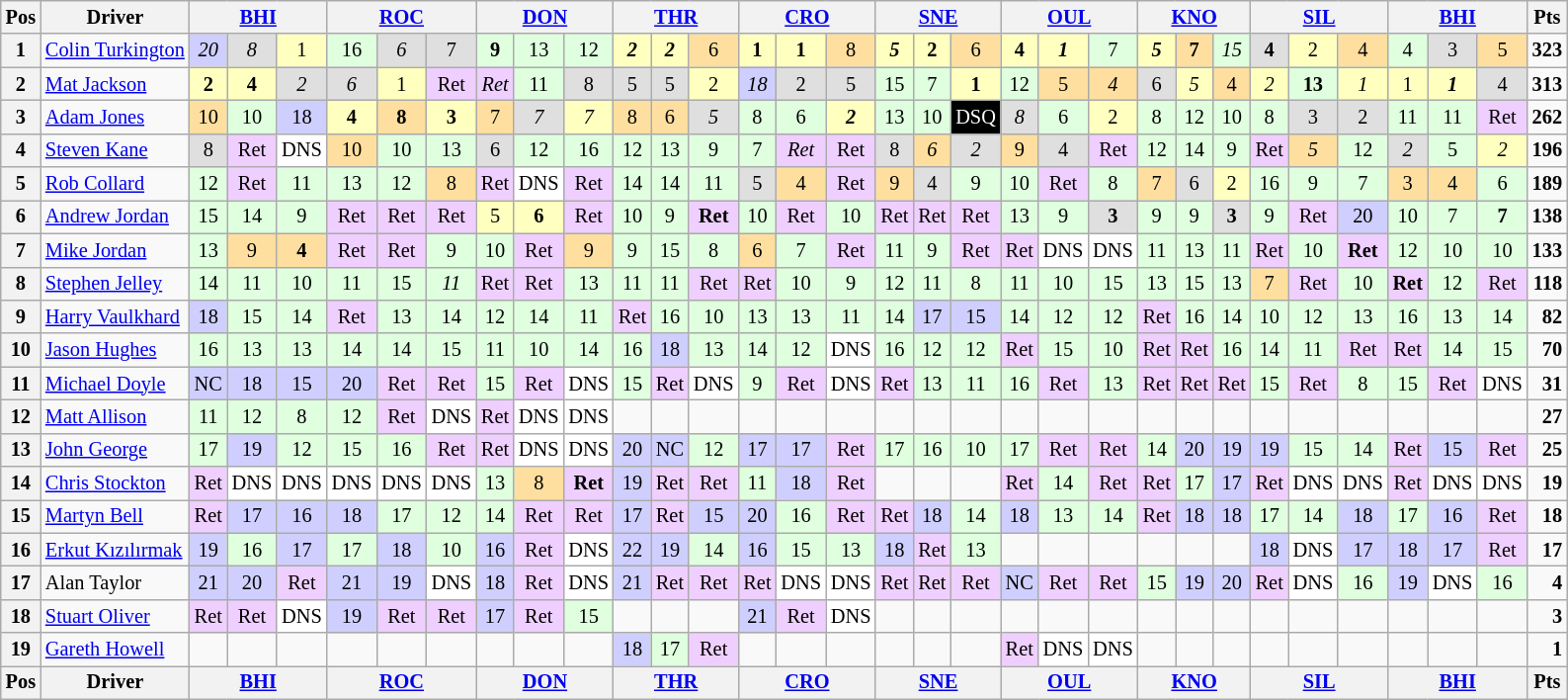<table class="wikitable" style="font-size: 85%; text-align: center;">
<tr valign="top">
<th valign="middle">Pos</th>
<th valign="middle">Driver</th>
<th colspan="3"><a href='#'>BHI</a></th>
<th colspan="3"><a href='#'>ROC</a></th>
<th colspan="3"><a href='#'>DON</a></th>
<th colspan="3"><a href='#'>THR</a></th>
<th colspan="3"><a href='#'>CRO</a></th>
<th colspan="3"><a href='#'>SNE</a></th>
<th colspan="3"><a href='#'>OUL</a></th>
<th colspan="3"><a href='#'>KNO</a></th>
<th colspan="3"><a href='#'>SIL</a></th>
<th colspan="3"><a href='#'>BHI</a></th>
<th valign=middle>Pts</th>
</tr>
<tr>
<th>1</th>
<td align=left nowrap> <a href='#'>Colin Turkington</a></td>
<td style="background-color:#CFCFFF"><em>20</em></td>
<td style="background-color:#DFDFDF"><em>8</em></td>
<td style="background-color:#FFFFBF">1</td>
<td style="background-color:#DFFFDF">16</td>
<td style="background-color:#DFDFDF"><em>6</em></td>
<td style="background-color:#DFDFDF">7</td>
<td style="background-color:#DFFFDF"><strong>9</strong></td>
<td style="background-color:#DFFFDF">13</td>
<td style="background-color:#DFFFDF">12</td>
<td style="background-color:#FFFFBF"><strong><em>2</em></strong></td>
<td style="background-color:#FFFFBF"><strong><em>2</em></strong></td>
<td style="background-color:#FFDF9F">6</td>
<td style="background-color:#FFFFBF"><strong>1</strong></td>
<td style="background-color:#FFFFBF"><strong>1</strong></td>
<td style="background-color:#FFDF9F">8</td>
<td style="background-color:#FFFFBF"><strong><em>5</em></strong></td>
<td style="background-color:#FFFFBF"><strong>2</strong></td>
<td style="background-color:#FFDF9F">6</td>
<td style="background-color:#FFFFBF"><strong>4</strong></td>
<td style="background-color:#FFFFBF"><strong><em>1</em></strong></td>
<td style="background-color:#DFFFDF">7</td>
<td style="background-color:#FFFFBF"><strong><em>5</em></strong></td>
<td style="background-color:#FFDF9F"><strong>7</strong></td>
<td style="background-color:#DFFFDF"><em>15</em></td>
<td style="background-color:#DFDFDF"><strong>4</strong></td>
<td style="background-color:#FFFFBF">2</td>
<td style="background-color:#FFDF9F">4</td>
<td style="background-color:#DFFFDF">4</td>
<td style="background-color:#DFDFDF">3</td>
<td style="background-color:#FFDF9F">5</td>
<td align=right><strong>323</strong></td>
</tr>
<tr>
<th>2</th>
<td align=left> <a href='#'>Mat Jackson</a></td>
<td style="background-color:#FFFFBF"><strong>2</strong></td>
<td style="background-color:#FFFFBF"><strong>4</strong></td>
<td style="background-color:#DFDFDF"><em>2</em></td>
<td style="background-color:#DFDFDF"><em>6</em></td>
<td style="background-color:#FFFFBF">1</td>
<td style="background-color:#EFCFFF">Ret</td>
<td style="background-color:#EFCFFF"><em>Ret</em></td>
<td style="background-color:#DFFFDF">11</td>
<td style="background-color:#DFDFDF">8</td>
<td style="background-color:#DFDFDF">5</td>
<td style="background-color:#DFDFDF">5</td>
<td style="background-color:#FFFFBF">2</td>
<td style="background-color:#CFCFFF"><em>18</em></td>
<td style="background-color:#DFDFDF">2</td>
<td style="background-color:#DFDFDF">5</td>
<td style="background-color:#DFFFDF">15</td>
<td style="background-color:#DFFFDF">7</td>
<td style="background-color:#FFFFBF"><strong>1</strong></td>
<td style="background-color:#DFFFDF">12</td>
<td style="background-color:#FFDF9F">5</td>
<td style="background-color:#FFDF9F"><em>4</em></td>
<td style="background-color:#DFDFDF">6</td>
<td style="background-color:#FFFFBF"><em>5</em></td>
<td style="background-color:#FFDF9F">4</td>
<td style="background-color:#FFFFBF"><em>2</em></td>
<td style="background-color:#DFFFDF"><strong>13</strong></td>
<td style="background-color:#FFFFBF"><em>1</em></td>
<td style="background-color:#FFFFBF">1</td>
<td style="background-color:#FFFFBF"><strong><em>1</em></strong></td>
<td style="background-color:#DFDFDF">4</td>
<td align=right><strong>313</strong></td>
</tr>
<tr>
<th>3</th>
<td align=left> <a href='#'>Adam Jones</a></td>
<td style="background-color:#FFDF9F">10</td>
<td style="background-color:#DFFFDF">10</td>
<td style="background-color:#CFCFFF">18</td>
<td style="background-color:#FFFFBF"><strong>4</strong></td>
<td style="background-color:#FFDF9F"><strong>8</strong></td>
<td style="background-color:#FFFFBF"><strong>3</strong></td>
<td style="background-color:#FFDF9F">7</td>
<td style="background-color:#DFDFDF"><em>7</em></td>
<td style="background-color:#FFFFBF"><em>7</em></td>
<td style="background-color:#FFDF9F">8</td>
<td style="background-color:#FFDF9F">6</td>
<td style="background-color:#DFDFDF"><em>5</em></td>
<td style="background-color:#DFFFDF">8</td>
<td style="background-color:#DFFFDF">6</td>
<td style="background-color:#FFFFBF"><strong><em>2</em></strong></td>
<td style="background-color:#DFFFDF">13</td>
<td style="background-color:#DFFFDF">10</td>
<td style="background:black; color:white">DSQ</td>
<td style="background-color:#DFDFDF"><em>8</em></td>
<td style="background-color:#DFFFDF">6</td>
<td style="background-color:#FFFFBF">2</td>
<td style="background-color:#DFFFDF">8</td>
<td style="background-color:#DFFFDF">12</td>
<td style="background-color:#DFFFDF">10</td>
<td style="background-color:#DFFFDF">8</td>
<td style="background-color:#DFDFDF">3</td>
<td style="background-color:#DFDFDF">2</td>
<td style="background-color:#DFFFDF">11</td>
<td style="background-color:#DFFFDF">11</td>
<td style="background-color:#EFCFFF">Ret</td>
<td align=right><strong>262</strong></td>
</tr>
<tr>
<th>4</th>
<td align=left> <a href='#'>Steven Kane</a></td>
<td style="background-color:#DFDFDF">8</td>
<td style="background-color:#EFCFFF">Ret</td>
<td style="background-color:white">DNS</td>
<td style="background-color:#FFDF9F">10</td>
<td style="background-color:#DFFFDF">10</td>
<td style="background-color:#DFFFDF">13</td>
<td style="background-color:#DFDFDF">6</td>
<td style="background-color:#DFFFDF">12</td>
<td style="background-color:#DFFFDF">16</td>
<td style="background-color:#DFFFDF">12</td>
<td style="background-color:#DFFFDF">13</td>
<td style="background-color:#DFFFDF">9</td>
<td style="background-color:#DFFFDF">7</td>
<td style="background-color:#EFCFFF"><em>Ret</em></td>
<td style="background-color:#EFCFFF">Ret</td>
<td style="background-color:#DFDFDF">8</td>
<td style="background-color:#FFDF9F"><em>6</em></td>
<td style="background-color:#DFDFDF"><em>2</em></td>
<td style="background-color:#FFDF9F">9</td>
<td style="background-color:#DFDFDF">4</td>
<td style="background-color:#EFCFFF">Ret</td>
<td style="background-color:#DFFFDF">12</td>
<td style="background-color:#DFFFDF">14</td>
<td style="background-color:#DFFFDF">9</td>
<td style="background-color:#EFCFFF">Ret</td>
<td style="background-color:#FFDF9F"><em>5</em></td>
<td style="background-color:#DFFFDF">12</td>
<td style="background-color:#DFDFDF"><em>2</em></td>
<td style="background-color:#DFFFDF">5</td>
<td style="background-color:#FFFFBF"><em>2</em></td>
<td align=right><strong>196</strong></td>
</tr>
<tr>
<th>5</th>
<td align=left> <a href='#'>Rob Collard</a></td>
<td style="background-color:#DFFFDF">12</td>
<td style="background-color:#EFCFFF">Ret</td>
<td style="background-color:#DFFFDF">11</td>
<td style="background-color:#DFFFDF">13</td>
<td style="background-color:#DFFFDF">12</td>
<td style="background-color:#FFDF9F">8</td>
<td style="background-color:#EFCFFF">Ret</td>
<td style="background-color:white">DNS</td>
<td style="background-color:#EFCFFF">Ret</td>
<td style="background-color:#DFFFDF">14</td>
<td style="background-color:#DFFFDF">14</td>
<td style="background-color:#DFFFDF">11</td>
<td style="background-color:#DFDFDF">5</td>
<td style="background-color:#FFDF9F">4</td>
<td style="background-color:#EFCFFF">Ret</td>
<td style="background-color:#FFDF9F">9</td>
<td style="background-color:#DFDFDF">4</td>
<td style="background-color:#DFFFDF">9</td>
<td style="background-color:#DFFFDF">10</td>
<td style="background-color:#EFCFFF">Ret</td>
<td style="background-color:#DFFFDF">8</td>
<td style="background-color:#FFDF9F">7</td>
<td style="background-color:#DFDFDF">6</td>
<td style="background-color:#FFFFBF">2</td>
<td style="background-color:#DFFFDF">16</td>
<td style="background-color:#DFFFDF">9</td>
<td style="background-color:#DFFFDF">7</td>
<td style="background-color:#FFDF9F">3</td>
<td style="background-color:#FFDF9F">4</td>
<td style="background-color:#DFFFDF">6</td>
<td align=right><strong>189</strong></td>
</tr>
<tr>
<th>6</th>
<td align=left> <a href='#'>Andrew Jordan</a></td>
<td style="background-color:#DFFFDF">15</td>
<td style="background-color:#DFFFDF">14</td>
<td style="background-color:#DFFFDF">9</td>
<td style="background-color:#EFCFFF">Ret</td>
<td style="background-color:#EFCFFF">Ret</td>
<td style="background-color:#EFCFFF">Ret</td>
<td style="background-color:#FFFFBF">5</td>
<td style="background-color:#FFFFBF"><strong>6</strong></td>
<td style="background-color:#EFCFFF">Ret</td>
<td style="background-color:#DFFFDF">10</td>
<td style="background-color:#DFFFDF">9</td>
<td style="background-color:#EFCFFF"><strong>Ret</strong></td>
<td style="background-color:#DFFFDF">10</td>
<td style="background-color:#EFCFFF">Ret</td>
<td style="background-color:#DFFFDF">10</td>
<td style="background-color:#EFCFFF">Ret</td>
<td style="background-color:#EFCFFF">Ret</td>
<td style="background-color:#EFCFFF">Ret</td>
<td style="background-color:#DFFFDF">13</td>
<td style="background-color:#DFFFDF">9</td>
<td style="background-color:#DFDFDF"><strong>3</strong></td>
<td style="background-color:#DFFFDF">9</td>
<td style="background-color:#DFFFDF">9</td>
<td style="background-color:#DFDFDF"><strong>3</strong></td>
<td style="background-color:#DFFFDF">9</td>
<td style="background-color:#EFCFFF">Ret</td>
<td style="background-color:#CFCFFF">20</td>
<td style="background-color:#DFFFDF">10</td>
<td style="background-color:#DFFFDF">7</td>
<td style="background-color:#DFFFDF"><strong>7</strong></td>
<td align=right><strong>138</strong></td>
</tr>
<tr>
<th>7</th>
<td align=left> <a href='#'>Mike Jordan</a></td>
<td style="background-color:#DFFFDF">13</td>
<td style="background-color:#FFDF9F">9</td>
<td style="background-color:#FFDF9F"><strong>4</strong></td>
<td style="background-color:#EFCFFF">Ret</td>
<td style="background-color:#EFCFFF">Ret</td>
<td style="background-color:#DFFFDF">9</td>
<td style="background-color:#DFFFDF">10</td>
<td style="background-color:#EFCFFF">Ret</td>
<td style="background-color:#FFDF9F">9</td>
<td style="background-color:#DFFFDF">9</td>
<td style="background-color:#DFFFDF">15</td>
<td style="background-color:#DFFFDF">8</td>
<td style="background-color:#FFDF9F">6</td>
<td style="background-color:#DFFFDF">7</td>
<td style="background-color:#EFCFFF">Ret</td>
<td style="background-color:#DFFFDF">11</td>
<td style="background-color:#DFFFDF">9</td>
<td style="background-color:#EFCFFF">Ret</td>
<td style="background-color:#EFCFFF">Ret</td>
<td style="background-color:white">DNS</td>
<td style="background-color:white">DNS</td>
<td style="background-color:#DFFFDF">11</td>
<td style="background-color:#DFFFDF">13</td>
<td style="background-color:#DFFFDF">11</td>
<td style="background-color:#EFCFFF">Ret</td>
<td style="background-color:#DFFFDF">10</td>
<td style="background-color:#EFCFFF"><strong>Ret</strong></td>
<td style="background-color:#DFFFDF">12</td>
<td style="background-color:#DFFFDF">10</td>
<td style="background-color:#DFFFDF">10</td>
<td align=right><strong>133</strong></td>
</tr>
<tr>
<th>8</th>
<td align=left> <a href='#'>Stephen Jelley</a></td>
<td style="background-color:#DFFFDF">14</td>
<td style="background-color:#DFFFDF">11</td>
<td style="background-color:#DFFFDF">10</td>
<td style="background-color:#DFFFDF">11</td>
<td style="background-color:#DFFFDF">15</td>
<td style="background-color:#DFFFDF"><em>11</em></td>
<td style="background-color:#EFCFFF">Ret</td>
<td style="background-color:#EFCFFF">Ret</td>
<td style="background-color:#DFFFDF">13</td>
<td style="background-color:#DFFFDF">11</td>
<td style="background-color:#DFFFDF">11</td>
<td style="background-color:#EFCFFF">Ret</td>
<td style="background-color:#EFCFFF">Ret</td>
<td style="background-color:#DFFFDF">10</td>
<td style="background-color:#DFFFDF">9</td>
<td style="background-color:#DFFFDF">12</td>
<td style="background-color:#DFFFDF">11</td>
<td style="background-color:#DFFFDF">8</td>
<td style="background-color:#DFFFDF">11</td>
<td style="background-color:#DFFFDF">10</td>
<td style="background-color:#DFFFDF">15</td>
<td style="background-color:#DFFFDF">13</td>
<td style="background-color:#DFFFDF">15</td>
<td style="background-color:#DFFFDF">13</td>
<td style="background-color:#FFDF9F">7</td>
<td style="background-color:#EFCFFF">Ret</td>
<td style="background-color:#DFFFDF">10</td>
<td style="background-color:#EFCFFF"><strong>Ret</strong></td>
<td style="background-color:#DFFFDF">12</td>
<td style="background-color:#EFCFFF">Ret</td>
<td align=right><strong>118</strong></td>
</tr>
<tr>
<th>9</th>
<td align=left> <a href='#'>Harry Vaulkhard</a></td>
<td style="background-color:#CFCFFF">18</td>
<td style="background-color:#DFFFDF">15</td>
<td style="background-color:#DFFFDF">14</td>
<td style="background-color:#EFCFFF">Ret</td>
<td style="background-color:#DFFFDF">13</td>
<td style="background-color:#DFFFDF">14</td>
<td style="background-color:#DFFFDF">12</td>
<td style="background-color:#DFFFDF">14</td>
<td style="background-color:#DFFFDF">11</td>
<td style="background-color:#EFCFFF">Ret</td>
<td style="background-color:#DFFFDF">16</td>
<td style="background-color:#DFFFDF">10</td>
<td style="background-color:#DFFFDF">13</td>
<td style="background-color:#DFFFDF">13</td>
<td style="background-color:#DFFFDF">11</td>
<td style="background-color:#DFFFDF">14</td>
<td style="background-color:#CFCFFF">17</td>
<td style="background-color:#CFCFFF">15</td>
<td style="background-color:#DFFFDF">14</td>
<td style="background-color:#DFFFDF">12</td>
<td style="background-color:#DFFFDF">12</td>
<td style="background-color:#EFCFFF">Ret</td>
<td style="background-color:#DFFFDF">16</td>
<td style="background-color:#DFFFDF">14</td>
<td style="background-color:#DFFFDF">10</td>
<td style="background-color:#DFFFDF">12</td>
<td style="background-color:#DFFFDF">13</td>
<td style="background-color:#DFFFDF">16</td>
<td style="background-color:#DFFFDF">13</td>
<td style="background-color:#DFFFDF">14</td>
<td align=right><strong>82</strong></td>
</tr>
<tr>
<th>10</th>
<td align=left> <a href='#'>Jason Hughes</a></td>
<td style="background-color:#DFFFDF">16</td>
<td style="background-color:#DFFFDF">13</td>
<td style="background-color:#DFFFDF">13</td>
<td style="background-color:#DFFFDF">14</td>
<td style="background-color:#DFFFDF">14</td>
<td style="background-color:#DFFFDF">15</td>
<td style="background-color:#DFFFDF">11</td>
<td style="background-color:#DFFFDF">10</td>
<td style="background-color:#DFFFDF">14</td>
<td style="background-color:#DFFFDF">16</td>
<td style="background-color:#CFCFFF">18</td>
<td style="background-color:#DFFFDF">13</td>
<td style="background-color:#DFFFDF">14</td>
<td style="background-color:#DFFFDF">12</td>
<td style="background-color:white">DNS</td>
<td style="background-color:#DFFFDF">16</td>
<td style="background-color:#DFFFDF">12</td>
<td style="background-color:#DFFFDF">12</td>
<td style="background-color:#EFCFFF">Ret</td>
<td style="background-color:#DFFFDF">15</td>
<td style="background-color:#DFFFDF">10</td>
<td style="background-color:#EFCFFF">Ret</td>
<td style="background-color:#EFCFFF">Ret</td>
<td style="background-color:#DFFFDF">16</td>
<td style="background-color:#DFFFDF">14</td>
<td style="background-color:#DFFFDF">11</td>
<td style="background-color:#EFCFFF">Ret</td>
<td style="background-color:#EFCFFF">Ret</td>
<td style="background-color:#DFFFDF">14</td>
<td style="background-color:#DFFFDF">15</td>
<td align=right><strong>70</strong></td>
</tr>
<tr>
<th>11</th>
<td align=left> <a href='#'>Michael Doyle</a></td>
<td style="background-color:#CFCFFF">NC</td>
<td style="background-color:#CFCFFF">18</td>
<td style="background-color:#CFCFFF">15</td>
<td style="background-color:#CFCFFF">20</td>
<td style="background-color:#EFCFFF">Ret</td>
<td style="background-color:#EFCFFF">Ret</td>
<td style="background-color:#DFFFDF">15</td>
<td style="background-color:#EFCFFF">Ret</td>
<td style="background-color:white">DNS</td>
<td style="background-color:#DFFFDF">15</td>
<td style="background-color:#EFCFFF">Ret</td>
<td style="background-color:white">DNS</td>
<td style="background-color:#DFFFDF">9</td>
<td style="background-color:#EFCFFF">Ret</td>
<td style="background-color:white">DNS</td>
<td style="background-color:#EFCFFF">Ret</td>
<td style="background-color:#DFFFDF">13</td>
<td style="background-color:#DFFFDF">11</td>
<td style="background-color:#DFFFDF">16</td>
<td style="background-color:#EFCFFF">Ret</td>
<td style="background-color:#DFFFDF">13</td>
<td style="background-color:#EFCFFF">Ret</td>
<td style="background-color:#EFCFFF">Ret</td>
<td style="background-color:#EFCFFF">Ret</td>
<td style="background-color:#DFFFDF">15</td>
<td style="background-color:#EFCFFF">Ret</td>
<td style="background-color:#DFFFDF">8</td>
<td style="background-color:#DFFFDF">15</td>
<td style="background-color:#EFCFFF">Ret</td>
<td style="background-color:white">DNS</td>
<td align=right><strong>31</strong></td>
</tr>
<tr>
<th>12</th>
<td align=left> <a href='#'>Matt Allison</a></td>
<td style="background-color:#DFFFDF">11</td>
<td style="background-color:#DFFFDF">12</td>
<td style="background-color:#DFFFDF">8</td>
<td style="background-color:#DFFFDF">12</td>
<td style="background-color:#EFCFFF">Ret</td>
<td style="background-color:white">DNS</td>
<td style="background-color:#EFCFFF">Ret</td>
<td style="background-color:white">DNS</td>
<td style="background-color:white">DNS</td>
<td></td>
<td></td>
<td></td>
<td></td>
<td></td>
<td></td>
<td></td>
<td></td>
<td></td>
<td></td>
<td></td>
<td></td>
<td></td>
<td></td>
<td></td>
<td></td>
<td></td>
<td></td>
<td></td>
<td></td>
<td></td>
<td align=right><strong>27</strong></td>
</tr>
<tr>
<th>13</th>
<td align=left> <a href='#'>John George</a></td>
<td style="background-color:#DFFFDF">17</td>
<td style="background-color:#CFCFFF">19</td>
<td style="background-color:#DFFFDF">12</td>
<td style="background-color:#DFFFDF">15</td>
<td style="background-color:#DFFFDF">16</td>
<td style="background-color:#EFCFFF">Ret</td>
<td style="background-color:#EFCFFF">Ret</td>
<td style="background-color:white">DNS</td>
<td style="background-color:white">DNS</td>
<td style="background-color:#CFCFFF">20</td>
<td style="background-color:#CFCFFF">NC</td>
<td style="background-color:#DFFFDF">12</td>
<td style="background-color:#CFCFFF">17</td>
<td style="background-color:#CFCFFF">17</td>
<td style="background-color:#EFCFFF">Ret</td>
<td style="background-color:#DFFFDF">17</td>
<td style="background-color:#DFFFDF">16</td>
<td style="background-color:#DFFFDF">10</td>
<td style="background-color:#DFFFDF">17</td>
<td style="background-color:#EFCFFF">Ret</td>
<td style="background-color:#EFCFFF">Ret</td>
<td style="background-color:#DFFFDF">14</td>
<td style="background-color:#CFCFFF">20</td>
<td style="background-color:#CFCFFF">19</td>
<td style="background-color:#CFCFFF">19</td>
<td style="background-color:#DFFFDF">15</td>
<td style="background-color:#DFFFDF">14</td>
<td style="background-color:#EFCFFF">Ret</td>
<td style="background-color:#CFCFFF">15</td>
<td style="background-color:#EFCFFF">Ret</td>
<td align=right><strong>25</strong></td>
</tr>
<tr>
<th>14</th>
<td align=left> <a href='#'>Chris Stockton</a></td>
<td style="background-color:#EFCFFF">Ret</td>
<td style="background-color:white">DNS</td>
<td style="background-color:white">DNS</td>
<td style="background-color:white">DNS</td>
<td style="background-color:white">DNS</td>
<td style="background-color:white">DNS</td>
<td style="background-color:#DFFFDF">13</td>
<td style="background-color:#FFDF9F">8</td>
<td style="background-color:#EFCFFF"><strong>Ret</strong></td>
<td style="background-color:#CFCFFF">19</td>
<td style="background-color:#EFCFFF">Ret</td>
<td style="background-color:#EFCFFF">Ret</td>
<td style="background-color:#DFFFDF">11</td>
<td style="background-color:#CFCFFF">18</td>
<td style="background-color:#EFCFFF">Ret</td>
<td></td>
<td></td>
<td></td>
<td style="background-color:#EFCFFF">Ret</td>
<td style="background-color:#DFFFDF">14</td>
<td style="background-color:#EFCFFF">Ret</td>
<td style="background-color:#EFCFFF">Ret</td>
<td style="background-color:#DFFFDF">17</td>
<td style="background-color:#CFCFFF">17</td>
<td style="background-color:#EFCFFF">Ret</td>
<td style="background-color:white">DNS</td>
<td style="background-color:white">DNS</td>
<td style="background-color:#EFCFFF">Ret</td>
<td style="background-color:white">DNS</td>
<td style="background-color:white">DNS</td>
<td align=right><strong>19</strong></td>
</tr>
<tr>
<th>15</th>
<td align=left> <a href='#'>Martyn Bell</a></td>
<td style="background-color:#EFCFFF">Ret</td>
<td style="background-color:#CFCFFF">17</td>
<td style="background-color:#CFCFFF">16</td>
<td style="background-color:#CFCFFF">18</td>
<td style="background-color:#DFFFDF">17</td>
<td style="background-color:#DFFFDF">12</td>
<td style="background-color:#DFFFDF">14</td>
<td style="background-color:#EFCFFF">Ret</td>
<td style="background-color:#EFCFFF">Ret</td>
<td style="background-color:#CFCFFF">17</td>
<td style="background-color:#EFCFFF">Ret</td>
<td style="background-color:#CFCFFF">15</td>
<td style="background-color:#CFCFFF">20</td>
<td style="background-color:#DFFFDF">16</td>
<td style="background-color:#EFCFFF">Ret</td>
<td style="background-color:#EFCFFF">Ret</td>
<td style="background-color:#CFCFFF">18</td>
<td style="background-color:#DFFFDF">14</td>
<td style="background-color:#CFCFFF">18</td>
<td style="background-color:#DFFFDF">13</td>
<td style="background-color:#DFFFDF">14</td>
<td style="background-color:#EFCFFF">Ret</td>
<td style="background-color:#CFCFFF">18</td>
<td style="background-color:#CFCFFF">18</td>
<td style="background-color:#DFFFDF">17</td>
<td style="background-color:#DFFFDF">14</td>
<td style="background-color:#CFCFFF">18</td>
<td style="background-color:#DFFFDF">17</td>
<td style="background-color:#CFCFFF">16</td>
<td style="background-color:#EFCFFF">Ret</td>
<td align=right><strong>18</strong></td>
</tr>
<tr>
<th>16</th>
<td align=left> <a href='#'>Erkut Kızılırmak</a></td>
<td style="background-color:#CFCFFF">19</td>
<td style="background-color:#DFFFDF">16</td>
<td style="background-color:#CFCFFF">17</td>
<td style="background-color:#DFFFDF">17</td>
<td style="background-color:#CFCFFF">18</td>
<td style="background-color:#DFFFDF">10</td>
<td style="background-color:#CFCFFF">16</td>
<td style="background-color:#EFCFFF">Ret</td>
<td style="background-color:white">DNS</td>
<td style="background-color:#CFCFFF">22</td>
<td style="background-color:#CFCFFF">19</td>
<td style="background-color:#DFFFDF">14</td>
<td style="background-color:#CFCFFF">16</td>
<td style="background-color:#DFFFDF">15</td>
<td style="background-color:#DFFFDF">13</td>
<td style="background-color:#CFCFFF">18</td>
<td style="background-color:#EFCFFF">Ret</td>
<td style="background-color:#DFFFDF">13</td>
<td></td>
<td></td>
<td></td>
<td></td>
<td></td>
<td></td>
<td style="background-color:#CFCFFF">18</td>
<td style="background-color:white">DNS</td>
<td style="background-color:#CFCFFF">17</td>
<td style="background-color:#CFCFFF">18</td>
<td style="background-color:#CFCFFF">17</td>
<td style="background-color:#EFCFFF">Ret</td>
<td align=right><strong>17</strong></td>
</tr>
<tr>
<th>17</th>
<td align=left> Alan Taylor</td>
<td style="background-color:#CFCFFF">21</td>
<td style="background-color:#CFCFFF">20</td>
<td style="background-color:#EFCFFF">Ret</td>
<td style="background-color:#CFCFFF">21</td>
<td style="background-color:#CFCFFF">19</td>
<td style="background-color:white">DNS</td>
<td style="background-color:#CFCFFF">18</td>
<td style="background-color:#EFCFFF">Ret</td>
<td style="background-color:white">DNS</td>
<td style="background-color:#CFCFFF">21</td>
<td style="background-color:#EFCFFF">Ret</td>
<td style="background-color:#EFCFFF">Ret</td>
<td style="background-color:#EFCFFF">Ret</td>
<td style="background-color:white">DNS</td>
<td style="background-color:white">DNS</td>
<td style="background-color:#EFCFFF">Ret</td>
<td style="background-color:#EFCFFF">Ret</td>
<td style="background-color:#EFCFFF">Ret</td>
<td style="background-color:#CFCFFF">NC</td>
<td style="background-color:#EFCFFF">Ret</td>
<td style="background-color:#EFCFFF">Ret</td>
<td style="background-color:#DFFFDF">15</td>
<td style="background-color:#CFCFFF">19</td>
<td style="background-color:#CFCFFF">20</td>
<td style="background-color:#EFCFFF">Ret</td>
<td style="background-color:white">DNS</td>
<td style="background-color:#DFFFDF">16</td>
<td style="background-color:#CFCFFF">19</td>
<td style="background-color:white">DNS</td>
<td style="background-color:#DFFFDF">16</td>
<td align=right><strong>4</strong></td>
</tr>
<tr>
<th>18</th>
<td align=left> <a href='#'>Stuart Oliver</a></td>
<td style="background-color:#EFCFFF">Ret</td>
<td style="background-color:#EFCFFF">Ret</td>
<td style="background-color:white">DNS</td>
<td style="background-color:#CFCFFF">19</td>
<td style="background-color:#EFCFFF">Ret</td>
<td style="background-color:#EFCFFF">Ret</td>
<td style="background-color:#CFCFFF">17</td>
<td style="background-color:#EFCFFF">Ret</td>
<td style="background-color:#DFFFDF">15</td>
<td></td>
<td></td>
<td></td>
<td style="background-color:#CFCFFF">21</td>
<td style="background-color:#EFCFFF">Ret</td>
<td style="background-color:white">DNS</td>
<td></td>
<td></td>
<td></td>
<td></td>
<td></td>
<td></td>
<td></td>
<td></td>
<td></td>
<td></td>
<td></td>
<td></td>
<td></td>
<td></td>
<td></td>
<td align=right><strong>3</strong></td>
</tr>
<tr>
<th>19</th>
<td align=left> <a href='#'>Gareth Howell</a></td>
<td></td>
<td></td>
<td></td>
<td></td>
<td></td>
<td></td>
<td></td>
<td></td>
<td></td>
<td style="background-color:#CFCFFF">18</td>
<td style="background-color:#DFFFDF">17</td>
<td style="background-color:#EFCFFF">Ret</td>
<td></td>
<td></td>
<td></td>
<td></td>
<td></td>
<td></td>
<td style="background-color:#EFCFFF">Ret</td>
<td style="background-color:white">DNS</td>
<td style="background-color:white">DNS</td>
<td></td>
<td></td>
<td></td>
<td></td>
<td></td>
<td></td>
<td></td>
<td></td>
<td></td>
<td align=right><strong>1</strong></td>
</tr>
<tr>
<th valign="middle">Pos</th>
<th valign="middle">Driver</th>
<th colspan="3"><a href='#'>BHI</a></th>
<th colspan="3"><a href='#'>ROC</a></th>
<th colspan="3"><a href='#'>DON</a></th>
<th colspan="3"><a href='#'>THR</a></th>
<th colspan="3"><a href='#'>CRO</a></th>
<th colspan="3"><a href='#'>SNE</a></th>
<th colspan="3"><a href='#'>OUL</a></th>
<th colspan="3"><a href='#'>KNO</a></th>
<th colspan="3"><a href='#'>SIL</a></th>
<th colspan="3"><a href='#'>BHI</a></th>
<th valign=middle>Pts</th>
</tr>
</table>
